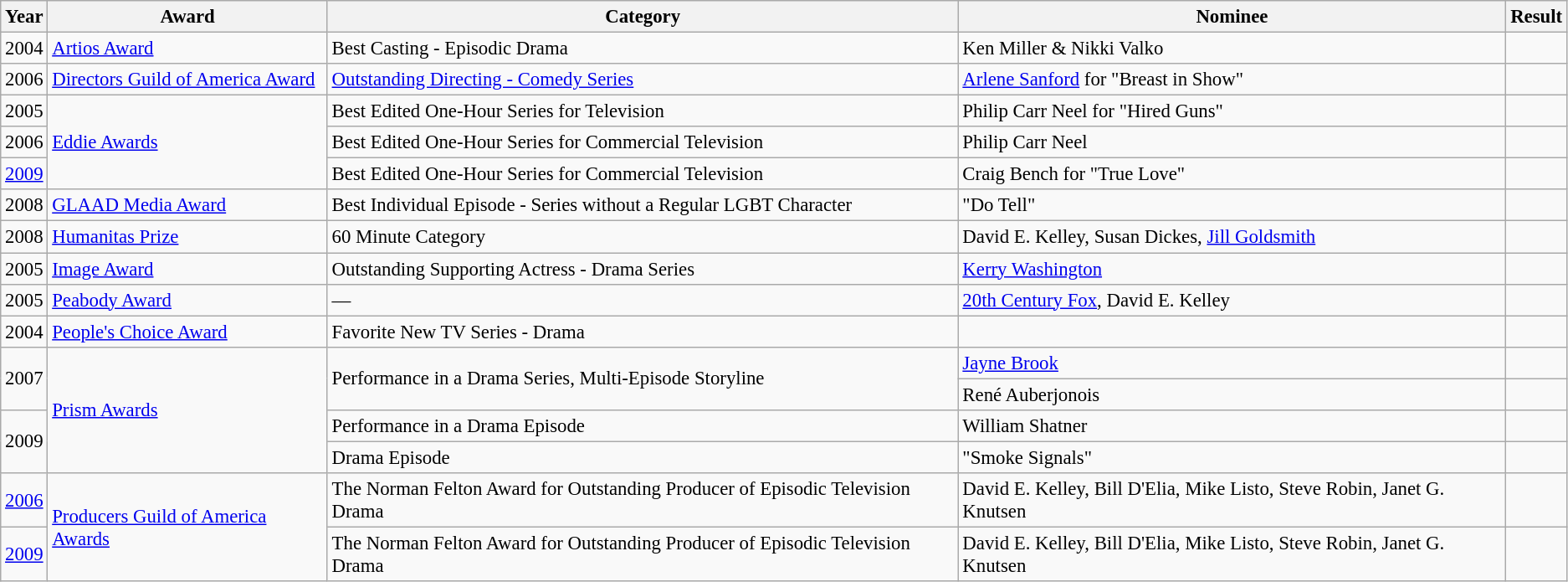<table class="wikitable sortable" style="font-size: 95%">
<tr>
<th>Year</th>
<th>Award</th>
<th>Category</th>
<th>Nominee</th>
<th>Result</th>
</tr>
<tr>
<td>2004</td>
<td><a href='#'>Artios Award</a></td>
<td>Best Casting - Episodic Drama</td>
<td>Ken Miller & Nikki Valko</td>
<td></td>
</tr>
<tr>
<td>2006</td>
<td><a href='#'>Directors Guild of America Award</a></td>
<td><a href='#'>Outstanding Directing - Comedy Series</a></td>
<td><a href='#'>Arlene Sanford</a> for "Breast in Show"</td>
<td></td>
</tr>
<tr>
<td>2005</td>
<td rowspan=3><a href='#'>Eddie Awards</a></td>
<td>Best Edited One-Hour Series for Television</td>
<td>Philip Carr Neel for "Hired Guns"</td>
<td></td>
</tr>
<tr>
<td>2006</td>
<td>Best Edited One-Hour Series for Commercial Television</td>
<td>Philip Carr Neel</td>
<td></td>
</tr>
<tr>
<td><a href='#'>2009</a></td>
<td>Best Edited One-Hour Series for Commercial Television</td>
<td>Craig Bench for "True Love"</td>
<td></td>
</tr>
<tr>
<td>2008</td>
<td><a href='#'>GLAAD Media Award</a></td>
<td>Best Individual Episode - Series without a Regular LGBT Character</td>
<td>"Do Tell"</td>
<td></td>
</tr>
<tr>
<td>2008</td>
<td><a href='#'>Humanitas Prize</a></td>
<td>60 Minute Category</td>
<td>David E. Kelley, Susan Dickes, <a href='#'>Jill Goldsmith</a></td>
<td></td>
</tr>
<tr>
<td>2005</td>
<td><a href='#'>Image Award</a></td>
<td>Outstanding Supporting Actress - Drama Series</td>
<td><a href='#'>Kerry Washington</a></td>
<td></td>
</tr>
<tr>
<td>2005</td>
<td><a href='#'>Peabody Award</a></td>
<td>—</td>
<td><a href='#'>20th Century Fox</a>, David E. Kelley</td>
<td></td>
</tr>
<tr>
<td>2004</td>
<td><a href='#'>People's Choice Award</a></td>
<td>Favorite New TV Series - Drama</td>
<td></td>
<td></td>
</tr>
<tr>
<td rowspan=2>2007</td>
<td rowspan=4><a href='#'>Prism Awards</a></td>
<td rowspan=2>Performance in a Drama Series, Multi-Episode Storyline</td>
<td><a href='#'>Jayne Brook</a></td>
<td></td>
</tr>
<tr>
<td>René Auberjonois</td>
<td></td>
</tr>
<tr>
<td rowspan=2>2009</td>
<td>Performance in a Drama Episode</td>
<td>William Shatner</td>
<td></td>
</tr>
<tr>
<td>Drama Episode</td>
<td>"Smoke Signals"</td>
<td></td>
</tr>
<tr>
<td><a href='#'>2006</a></td>
<td rowspan=2><a href='#'>Producers Guild of America Awards</a></td>
<td>The Norman Felton Award for Outstanding Producer of Episodic Television Drama</td>
<td>David E. Kelley, Bill D'Elia, Mike Listo, Steve Robin, Janet G. Knutsen</td>
<td></td>
</tr>
<tr>
<td><a href='#'>2009</a></td>
<td>The Norman Felton Award for Outstanding Producer of Episodic Television Drama</td>
<td>David E. Kelley, Bill D'Elia, Mike Listo, Steve Robin, Janet G. Knutsen</td>
<td></td>
</tr>
</table>
